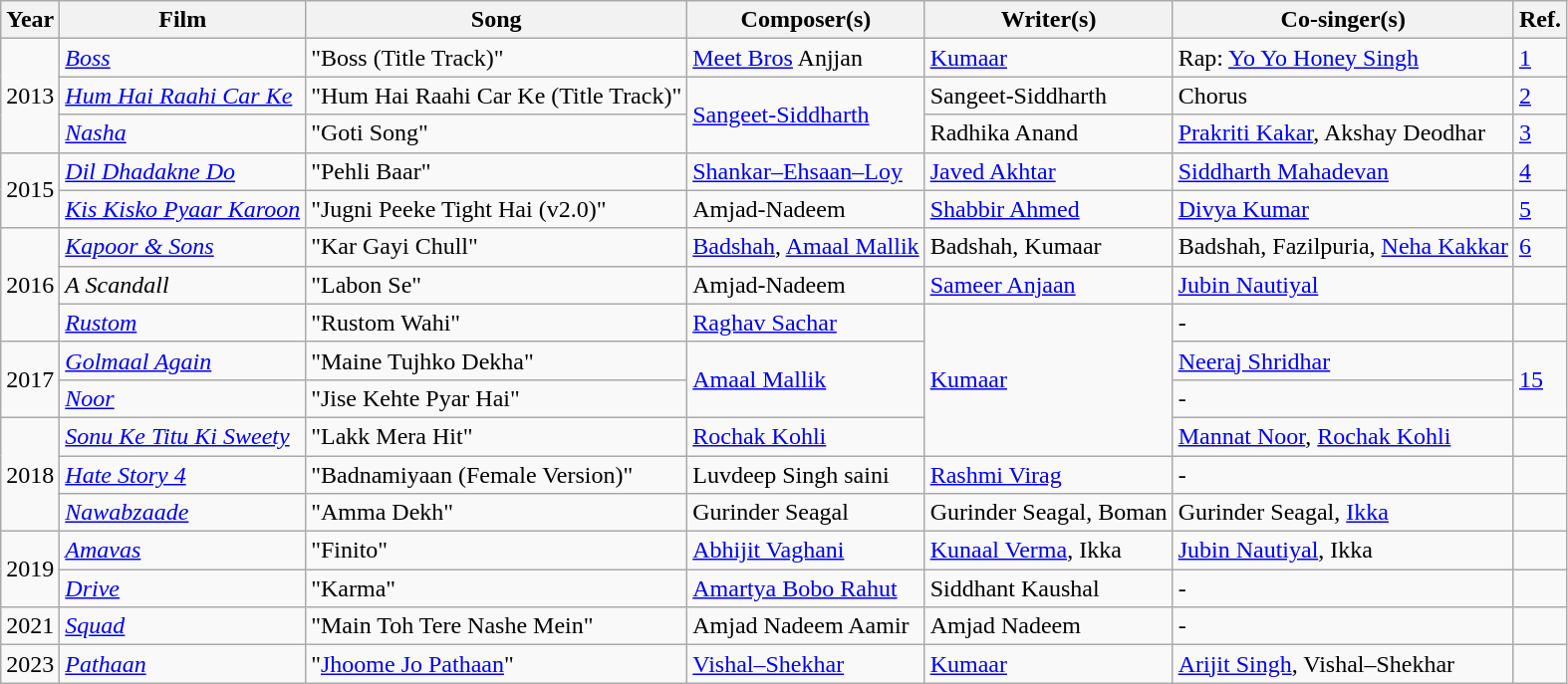<table class="wikitable sortable">
<tr>
<th>Year</th>
<th>Film</th>
<th>Song</th>
<th>Composer(s)</th>
<th>Writer(s)</th>
<th>Co-singer(s)</th>
<th>Ref.</th>
</tr>
<tr>
<td rowspan="3">2013</td>
<td><em><a href='#'>Boss</a></em></td>
<td>"Boss (Title Track)"</td>
<td><a href='#'>Meet Bros</a> Anjjan</td>
<td><a href='#'>Kumaar</a></td>
<td>Rap: <a href='#'>Yo Yo Honey Singh</a></td>
<td><a href='#'>1</a></td>
</tr>
<tr>
<td><em><a href='#'>Hum Hai Raahi Car Ke</a></em></td>
<td>"Hum Hai Raahi Car Ke (Title Track)"</td>
<td rowspan="2"><a href='#'>Sangeet-Siddharth</a></td>
<td>Sangeet-Siddharth</td>
<td>Chorus</td>
<td><a href='#'>2</a></td>
</tr>
<tr>
<td><em><a href='#'>Nasha</a></em></td>
<td>"Goti Song"</td>
<td>Radhika Anand</td>
<td><a href='#'>Prakriti Kakar</a>, Akshay Deodhar</td>
<td><a href='#'>3</a></td>
</tr>
<tr>
<td rowspan="2">2015</td>
<td><em><a href='#'>Dil Dhadakne Do</a></em></td>
<td>"Pehli Baar"</td>
<td><a href='#'>Shankar–Ehsaan–Loy</a></td>
<td><a href='#'>Javed Akhtar</a></td>
<td><a href='#'>Siddharth Mahadevan</a></td>
<td><a href='#'>4</a></td>
</tr>
<tr>
<td><em><a href='#'>Kis Kisko Pyaar Karoon</a></em></td>
<td>"Jugni Peeke Tight Hai (v2.0)"</td>
<td>Amjad-Nadeem</td>
<td><a href='#'>Shabbir Ahmed</a></td>
<td><a href='#'>Divya Kumar</a></td>
<td><a href='#'>5</a></td>
</tr>
<tr>
<td rowspan="3">2016</td>
<td><em><a href='#'>Kapoor & Sons</a></em></td>
<td>"Kar Gayi Chull"</td>
<td><a href='#'>Badshah</a>, <a href='#'>Amaal Mallik</a></td>
<td>Badshah, Kumaar</td>
<td>Badshah, Fazilpuria, <a href='#'>Neha Kakkar</a></td>
<td><a href='#'>6</a></td>
</tr>
<tr>
<td><em>A Scandall</em></td>
<td>"Labon Se"</td>
<td>Amjad-Nadeem</td>
<td><a href='#'>Sameer Anjaan</a></td>
<td><a href='#'>Jubin Nautiyal</a></td>
<td></td>
</tr>
<tr>
<td><em><a href='#'>Rustom</a></em></td>
<td>"Rustom Wahi"</td>
<td><a href='#'>Raghav Sachar</a></td>
<td rowspan="4"><a href='#'>Kumaar</a></td>
<td>-</td>
<td></td>
</tr>
<tr>
<td rowspan="2">2017</td>
<td><em><a href='#'>Golmaal Again</a></em></td>
<td>"Maine Tujhko Dekha"</td>
<td rowspan="2"><a href='#'>Amaal Mallik</a></td>
<td><a href='#'>Neeraj Shridhar</a></td>
<td rowspan="2"><a href='#'>15</a></td>
</tr>
<tr>
<td><em><a href='#'>Noor</a></em></td>
<td>"Jise Kehte Pyar Hai"</td>
<td>-</td>
</tr>
<tr>
<td rowspan="3">2018</td>
<td><em><a href='#'>Sonu Ke Titu Ki Sweety</a></em></td>
<td>"Lakk Mera Hit"</td>
<td><a href='#'>Rochak Kohli</a></td>
<td><a href='#'>Mannat Noor</a>, <a href='#'>Rochak Kohli</a></td>
<td></td>
</tr>
<tr>
<td><em><a href='#'>Hate Story 4</a></em></td>
<td>"Badnamiyaan (Female Version)"</td>
<td>Luvdeep Singh saini</td>
<td><a href='#'>Rashmi Virag</a></td>
<td>-</td>
<td></td>
</tr>
<tr>
<td><em><a href='#'>Nawabzaade</a></em></td>
<td>"Amma Dekh"</td>
<td>Gurinder Seagal</td>
<td>Gurinder Seagal, Boman</td>
<td>Gurinder Seagal, <a href='#'>Ikka</a></td>
<td></td>
</tr>
<tr>
<td rowspan="2">2019</td>
<td><em><a href='#'>Amavas</a></em></td>
<td>"Finito"</td>
<td><a href='#'>Abhijit Vaghani</a></td>
<td><a href='#'>Kunaal Verma</a>, Ikka</td>
<td><a href='#'>Jubin Nautiyal</a>, Ikka</td>
<td></td>
</tr>
<tr>
<td><em><a href='#'>Drive</a></em></td>
<td>"Karma"</td>
<td><a href='#'>Amartya Bobo Rahut</a></td>
<td>Siddhant Kaushal</td>
<td>-</td>
<td></td>
</tr>
<tr>
<td>2021</td>
<td><em><a href='#'>Squad</a></em></td>
<td>"Main Toh Tere Nashe Mein"</td>
<td>Amjad Nadeem Aamir</td>
<td>Amjad Nadeem</td>
<td>-</td>
<td></td>
</tr>
<tr>
<td>2023</td>
<td><a href='#'><em>Pathaan</em></a></td>
<td>"<a href='#'>Jhoome Jo Pathaan</a>"</td>
<td><a href='#'>Vishal–Shekhar</a></td>
<td><a href='#'>Kumaar</a></td>
<td><a href='#'>Arijit Singh</a>, Vishal–Shekhar</td>
<td></td>
</tr>
</table>
